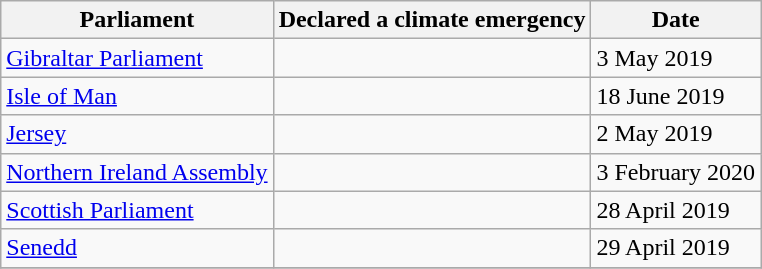<table class="wikitable sortable">
<tr>
<th>Parliament</th>
<th>Declared a climate emergency</th>
<th>Date</th>
</tr>
<tr>
<td><a href='#'>Gibraltar Parliament</a></td>
<td></td>
<td>3 May 2019</td>
</tr>
<tr>
<td><a href='#'>Isle of Man</a></td>
<td></td>
<td>18 June 2019</td>
</tr>
<tr>
<td><a href='#'>Jersey</a></td>
<td></td>
<td>2 May 2019</td>
</tr>
<tr>
<td><a href='#'>Northern Ireland Assembly</a></td>
<td></td>
<td>3 February 2020</td>
</tr>
<tr>
<td><a href='#'>Scottish Parliament</a></td>
<td></td>
<td>28 April 2019</td>
</tr>
<tr>
<td><a href='#'>Senedd</a></td>
<td></td>
<td>29 April 2019</td>
</tr>
<tr>
</tr>
</table>
